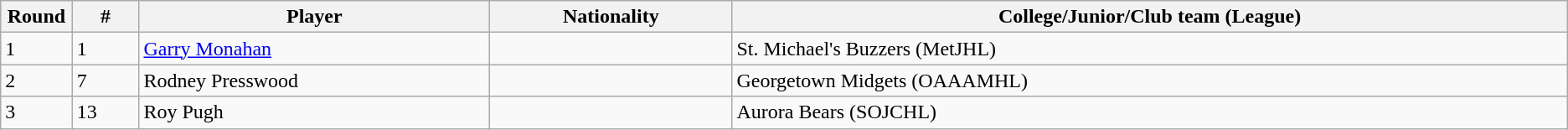<table class="wikitable">
<tr align="center">
<th bgcolor="#DDDDFF" width="4.0%">Round</th>
<th bgcolor="#DDDDFF" width="4.0%">#</th>
<th bgcolor="#DDDDFF" width="21.0%">Player</th>
<th bgcolor="#DDDDFF" width="14.5%">Nationality</th>
<th bgcolor="#DDDDFF" width="50.0%">College/Junior/Club team (League)</th>
</tr>
<tr>
<td>1</td>
<td>1</td>
<td><a href='#'>Garry Monahan</a></td>
<td></td>
<td>St. Michael's Buzzers (MetJHL)</td>
</tr>
<tr>
<td>2</td>
<td>7</td>
<td>Rodney Presswood</td>
<td></td>
<td>Georgetown Midgets (OAAAMHL)</td>
</tr>
<tr>
<td>3</td>
<td>13</td>
<td>Roy Pugh</td>
<td></td>
<td>Aurora Bears (SOJCHL)</td>
</tr>
</table>
